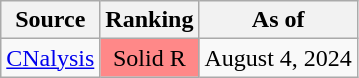<table class="wikitable">
<tr>
<th>Source</th>
<th>Ranking</th>
<th>As of</th>
</tr>
<tr>
<td><a href='#'>CNalysis</a></td>
<td style="background:#FF8888" data-sort-value="4" align="center">Solid R</td>
<td>August 4, 2024</td>
</tr>
</table>
